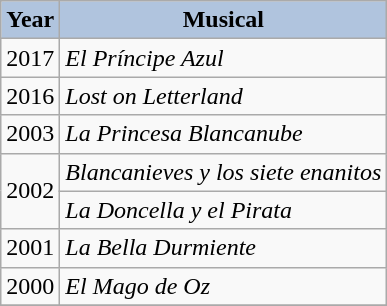<table class="wikitable">
<tr>
<th style="background:#B0C4DE;">Year</th>
<th style="background:#B0C4DE;">Musical</th>
</tr>
<tr>
<td>2017</td>
<td><em>El Príncipe Azul</em></td>
</tr>
<tr>
<td>2016</td>
<td><em>Lost on Letterland</em></td>
</tr>
<tr>
<td>2003</td>
<td><em>La Princesa Blancanube</em></td>
</tr>
<tr>
<td rowspan="2">2002</td>
<td><em>Blancanieves y los siete enanitos</em></td>
</tr>
<tr>
<td><em>La Doncella y el Pirata</em></td>
</tr>
<tr>
<td>2001</td>
<td><em>La Bella Durmiente</em></td>
</tr>
<tr>
<td>2000</td>
<td><em>El Mago de Oz</em></td>
</tr>
<tr>
</tr>
</table>
